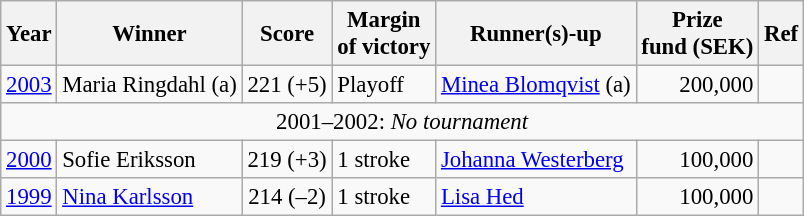<table class=wikitable style="font-size:95%">
<tr>
<th>Year</th>
<th>Winner</th>
<th>Score</th>
<th>Margin<br>of victory</th>
<th>Runner(s)-up</th>
<th>Prize<br>fund (SEK)</th>
<th>Ref</th>
</tr>
<tr>
<td><a href='#'>2003</a></td>
<td> Maria Ringdahl (a)</td>
<td align=center>221 (+5)</td>
<td>Playoff</td>
<td> <a href='#'>Minea Blomqvist</a> (a)</td>
<td align=right>200,000</td>
<td></td>
</tr>
<tr>
<td colspan=9 align=center>2001–2002: <em>No tournament</em></td>
</tr>
<tr>
<td><a href='#'>2000</a></td>
<td> Sofie Eriksson</td>
<td align=center>219 (+3)</td>
<td>1 stroke</td>
<td> <a href='#'>Johanna Westerberg</a></td>
<td align=right>100,000</td>
<td></td>
</tr>
<tr>
<td><a href='#'>1999</a></td>
<td> <a href='#'>Nina Karlsson</a></td>
<td align=center>214 (–2)</td>
<td>1 stroke</td>
<td> <a href='#'>Lisa Hed</a></td>
<td align=right>100,000</td>
<td></td>
</tr>
</table>
